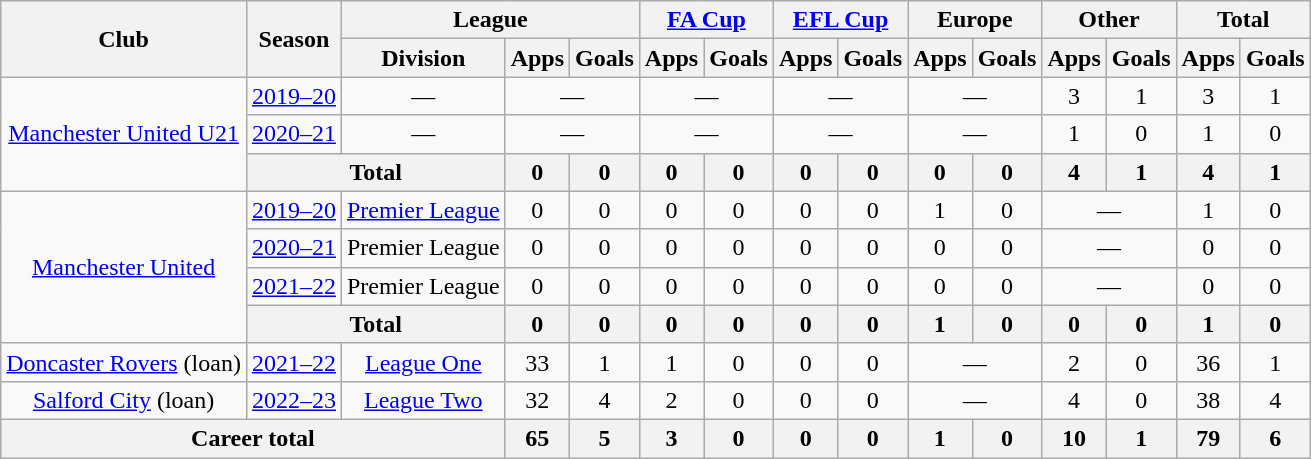<table class=wikitable style=text-align:center>
<tr>
<th rowspan=2>Club</th>
<th rowspan=2>Season</th>
<th colspan=3>League</th>
<th colspan=2><a href='#'>FA Cup</a></th>
<th colspan=2><a href='#'>EFL Cup</a></th>
<th colspan=2>Europe</th>
<th colspan=2>Other</th>
<th colspan=2>Total</th>
</tr>
<tr>
<th>Division</th>
<th>Apps</th>
<th>Goals</th>
<th>Apps</th>
<th>Goals</th>
<th>Apps</th>
<th>Goals</th>
<th>Apps</th>
<th>Goals</th>
<th>Apps</th>
<th>Goals</th>
<th>Apps</th>
<th>Goals</th>
</tr>
<tr>
<td rowspan="3"><a href='#'>Manchester United U21</a></td>
<td><a href='#'>2019–20</a></td>
<td>—</td>
<td colspan=2>—</td>
<td colspan=2>—</td>
<td colspan=2>—</td>
<td colspan=2>—</td>
<td>3</td>
<td>1</td>
<td>3</td>
<td>1</td>
</tr>
<tr>
<td><a href='#'>2020–21</a></td>
<td>—</td>
<td colspan=2>—</td>
<td colspan=2>—</td>
<td colspan=2>—</td>
<td colspan=2>—</td>
<td>1</td>
<td>0</td>
<td>1</td>
<td>0</td>
</tr>
<tr>
<th colspan="2">Total</th>
<th>0</th>
<th>0</th>
<th>0</th>
<th>0</th>
<th>0</th>
<th>0</th>
<th>0</th>
<th>0</th>
<th>4</th>
<th>1</th>
<th>4</th>
<th>1</th>
</tr>
<tr>
<td rowspan="4"><a href='#'>Manchester United</a></td>
<td><a href='#'>2019–20</a></td>
<td><a href='#'>Premier League</a></td>
<td>0</td>
<td>0</td>
<td>0</td>
<td>0</td>
<td>0</td>
<td>0</td>
<td>1</td>
<td>0</td>
<td colspan=2>—</td>
<td>1</td>
<td>0</td>
</tr>
<tr>
<td><a href='#'>2020–21</a></td>
<td>Premier League</td>
<td>0</td>
<td>0</td>
<td>0</td>
<td>0</td>
<td>0</td>
<td>0</td>
<td>0</td>
<td>0</td>
<td colspan=2>—</td>
<td>0</td>
<td>0</td>
</tr>
<tr>
<td><a href='#'>2021–22</a></td>
<td>Premier League</td>
<td>0</td>
<td>0</td>
<td>0</td>
<td>0</td>
<td>0</td>
<td>0</td>
<td>0</td>
<td>0</td>
<td colspan=2>—</td>
<td>0</td>
<td>0</td>
</tr>
<tr>
<th colspan="2">Total</th>
<th>0</th>
<th>0</th>
<th>0</th>
<th>0</th>
<th>0</th>
<th>0</th>
<th>1</th>
<th>0</th>
<th>0</th>
<th>0</th>
<th>1</th>
<th>0</th>
</tr>
<tr>
<td><a href='#'>Doncaster Rovers</a> (loan)</td>
<td><a href='#'>2021–22</a></td>
<td><a href='#'>League One</a></td>
<td>33</td>
<td>1</td>
<td>1</td>
<td>0</td>
<td>0</td>
<td>0</td>
<td colspan=2>—</td>
<td>2</td>
<td>0</td>
<td>36</td>
<td>1</td>
</tr>
<tr>
<td><a href='#'>Salford City</a> (loan)</td>
<td><a href='#'>2022–23</a></td>
<td><a href='#'>League Two</a></td>
<td>32</td>
<td>4</td>
<td>2</td>
<td>0</td>
<td>0</td>
<td>0</td>
<td colspan=2>—</td>
<td>4</td>
<td>0</td>
<td>38</td>
<td>4</td>
</tr>
<tr>
<th colspan=3>Career total</th>
<th>65</th>
<th>5</th>
<th>3</th>
<th>0</th>
<th>0</th>
<th>0</th>
<th>1</th>
<th>0</th>
<th>10</th>
<th>1</th>
<th>79</th>
<th>6</th>
</tr>
</table>
